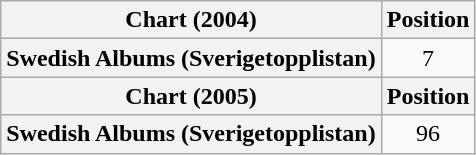<table class="wikitable plainrowheaders" style="text-align:center">
<tr>
<th scope="col">Chart (2004)</th>
<th scope="col">Position</th>
</tr>
<tr>
<th scope="row">Swedish Albums (Sverigetopplistan)</th>
<td>7</td>
</tr>
<tr>
<th scope="col">Chart (2005)</th>
<th scope="col">Position</th>
</tr>
<tr>
<th scope="row">Swedish Albums (Sverigetopplistan)</th>
<td>96</td>
</tr>
</table>
